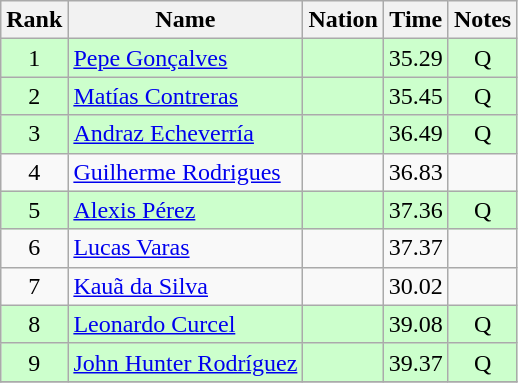<table class="wikitable" style="text-align:center">
<tr>
<th>Rank</th>
<th>Name</th>
<th>Nation</th>
<th>Time</th>
<th>Notes</th>
</tr>
<tr bgcolor=ccffcc>
<td>1</td>
<td align=left><a href='#'>Pepe Gonçalves</a></td>
<td align=left></td>
<td>35.29</td>
<td>Q</td>
</tr>
<tr bgcolor=ccffcc>
<td>2</td>
<td align=left><a href='#'>Matías Contreras</a></td>
<td align=left></td>
<td>35.45</td>
<td>Q</td>
</tr>
<tr bgcolor=ccffcc>
<td>3</td>
<td align=left><a href='#'>Andraz Echeverría</a></td>
<td align=left></td>
<td>36.49</td>
<td>Q</td>
</tr>
<tr>
<td>4</td>
<td align=left><a href='#'>Guilherme Rodrigues</a></td>
<td align=left></td>
<td>36.83</td>
<td></td>
</tr>
<tr bgcolor=ccffcc>
<td>5</td>
<td align=left><a href='#'>Alexis Pérez</a></td>
<td align=left></td>
<td>37.36</td>
<td>Q</td>
</tr>
<tr>
<td>6</td>
<td align=left><a href='#'>Lucas Varas</a></td>
<td align=left></td>
<td>37.37</td>
<td></td>
</tr>
<tr>
<td>7</td>
<td align=left><a href='#'>Kauã da Silva</a></td>
<td align=left></td>
<td>30.02</td>
<td></td>
</tr>
<tr bgcolor=ccffcc>
<td>8</td>
<td align=left><a href='#'>Leonardo Curcel</a></td>
<td align=left></td>
<td>39.08</td>
<td>Q</td>
</tr>
<tr bgcolor=ccffcc>
<td>9</td>
<td align=left><a href='#'>John Hunter Rodríguez</a></td>
<td align=left></td>
<td>39.37</td>
<td>Q</td>
</tr>
<tr>
</tr>
</table>
